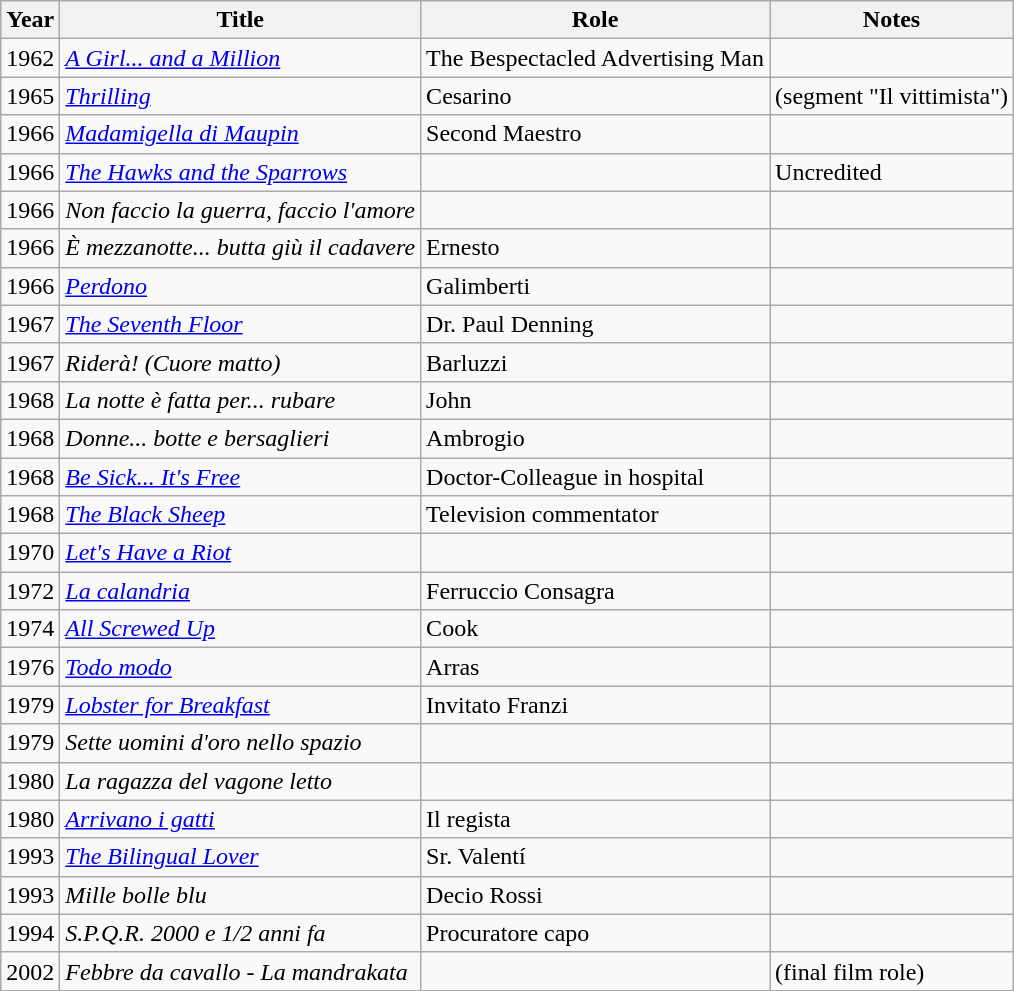<table class="wikitable">
<tr>
<th>Year</th>
<th>Title</th>
<th>Role</th>
<th>Notes</th>
</tr>
<tr>
<td>1962</td>
<td><em><a href='#'>A Girl... and a Million</a></em></td>
<td>The Bespectacled Advertising Man</td>
<td></td>
</tr>
<tr>
<td>1965</td>
<td><em><a href='#'>Thrilling</a></em></td>
<td>Cesarino</td>
<td>(segment "Il vittimista")</td>
</tr>
<tr>
<td>1966</td>
<td><em><a href='#'>Madamigella di Maupin</a></em></td>
<td>Second Maestro</td>
<td></td>
</tr>
<tr>
<td>1966</td>
<td><em><a href='#'>The Hawks and the Sparrows</a></em></td>
<td></td>
<td>Uncredited</td>
</tr>
<tr>
<td>1966</td>
<td><em>Non faccio la guerra, faccio l'amore</em></td>
<td></td>
<td></td>
</tr>
<tr>
<td>1966</td>
<td><em>È mezzanotte... butta giù il cadavere</em></td>
<td>Ernesto</td>
<td></td>
</tr>
<tr>
<td>1966</td>
<td><em><a href='#'>Perdono</a></em></td>
<td>Galimberti</td>
<td></td>
</tr>
<tr>
<td>1967</td>
<td><em><a href='#'>The Seventh Floor</a></em></td>
<td>Dr. Paul Denning</td>
<td></td>
</tr>
<tr>
<td>1967</td>
<td><em>Riderà! (Cuore matto)</em></td>
<td>Barluzzi</td>
<td></td>
</tr>
<tr>
<td>1968</td>
<td><em>La notte è fatta per... rubare</em></td>
<td>John</td>
<td></td>
</tr>
<tr>
<td>1968</td>
<td><em>Donne... botte e bersaglieri</em></td>
<td>Ambrogio</td>
<td></td>
</tr>
<tr>
<td>1968</td>
<td><em><a href='#'>Be Sick... It's Free</a></em></td>
<td>Doctor-Colleague in hospital</td>
<td></td>
</tr>
<tr>
<td>1968</td>
<td><em><a href='#'>The Black Sheep</a></em></td>
<td>Television commentator</td>
<td></td>
</tr>
<tr>
<td>1970</td>
<td><em><a href='#'>Let's Have a Riot</a></em></td>
<td></td>
<td></td>
</tr>
<tr>
<td>1972</td>
<td><em><a href='#'>La calandria</a></em></td>
<td>Ferruccio Consagra</td>
<td></td>
</tr>
<tr>
<td>1974</td>
<td><em><a href='#'>All Screwed Up</a></em></td>
<td>Cook</td>
<td></td>
</tr>
<tr>
<td>1976</td>
<td><em><a href='#'>Todo modo</a></em></td>
<td>Arras</td>
<td></td>
</tr>
<tr>
<td>1979</td>
<td><em><a href='#'>Lobster for Breakfast</a></em></td>
<td>Invitato Franzi</td>
<td></td>
</tr>
<tr>
<td>1979</td>
<td><em>Sette uomini d'oro nello spazio</em></td>
<td></td>
<td></td>
</tr>
<tr>
<td>1980</td>
<td><em>La ragazza del vagone letto</em></td>
<td></td>
<td></td>
</tr>
<tr>
<td>1980</td>
<td><em><a href='#'>Arrivano i gatti</a></em></td>
<td>Il regista</td>
<td></td>
</tr>
<tr>
<td>1993</td>
<td><em><a href='#'>The Bilingual Lover</a></em></td>
<td>Sr. Valentí</td>
<td></td>
</tr>
<tr>
<td>1993</td>
<td><em>Mille bolle blu</em></td>
<td>Decio Rossi</td>
<td></td>
</tr>
<tr>
<td>1994</td>
<td><em>S.P.Q.R. 2000 e 1/2 anni fa</em></td>
<td>Procuratore capo</td>
<td></td>
</tr>
<tr>
<td>2002</td>
<td><em>Febbre da cavallo - La mandrakata</em></td>
<td></td>
<td>(final film role)</td>
</tr>
</table>
